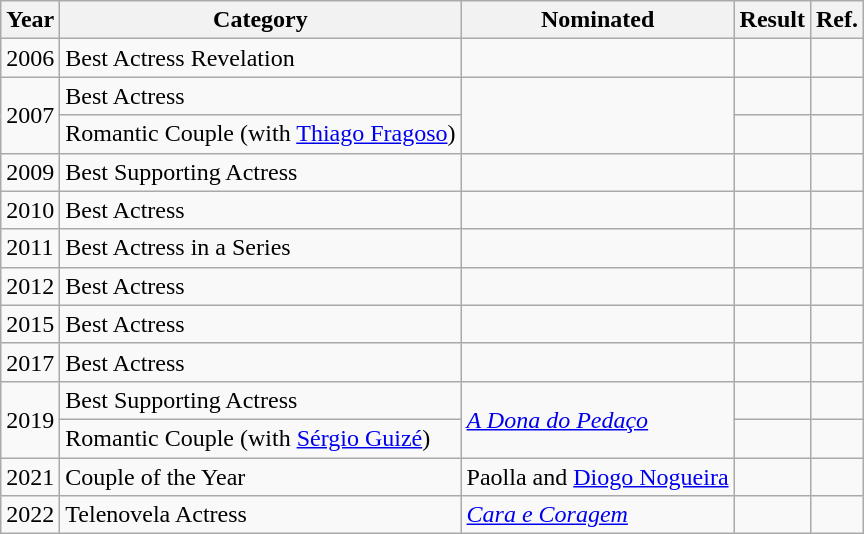<table class="wikitable">
<tr>
<th>Year</th>
<th>Category</th>
<th>Nominated</th>
<th>Result</th>
<th>Ref.</th>
</tr>
<tr>
<td>2006</td>
<td>Best Actress Revelation</td>
<td></td>
<td></td>
<td></td>
</tr>
<tr>
<td rowspan="2">2007</td>
<td>Best Actress</td>
<td rowspan="2"></td>
<td></td>
<td></td>
</tr>
<tr>
<td>Romantic Couple (with <a href='#'>Thiago Fragoso</a>)</td>
<td></td>
<td></td>
</tr>
<tr>
<td>2009</td>
<td>Best Supporting Actress</td>
<td></td>
<td></td>
<td></td>
</tr>
<tr>
<td>2010</td>
<td>Best Actress</td>
<td></td>
<td></td>
<td></td>
</tr>
<tr>
<td>2011</td>
<td>Best Actress in a Series</td>
<td></td>
<td></td>
<td></td>
</tr>
<tr>
<td>2012</td>
<td>Best Actress</td>
<td></td>
<td></td>
<td></td>
</tr>
<tr>
<td>2015</td>
<td>Best Actress</td>
<td></td>
<td></td>
<td></td>
</tr>
<tr>
<td>2017</td>
<td>Best Actress</td>
<td></td>
<td></td>
<td></td>
</tr>
<tr>
<td rowspan="2">2019</td>
<td>Best Supporting Actress</td>
<td rowspan="2"><em><a href='#'>A Dona do Pedaço</a></em></td>
<td></td>
<td></td>
</tr>
<tr>
<td>Romantic Couple (with <a href='#'>Sérgio Guizé</a>)</td>
<td></td>
<td></td>
</tr>
<tr>
<td>2021</td>
<td>Couple of the Year</td>
<td>Paolla and <a href='#'>Diogo Nogueira</a></td>
<td></td>
<td></td>
</tr>
<tr>
<td>2022</td>
<td>Telenovela Actress</td>
<td><em><a href='#'>Cara e Coragem</a></em></td>
<td></td>
<td></td>
</tr>
</table>
